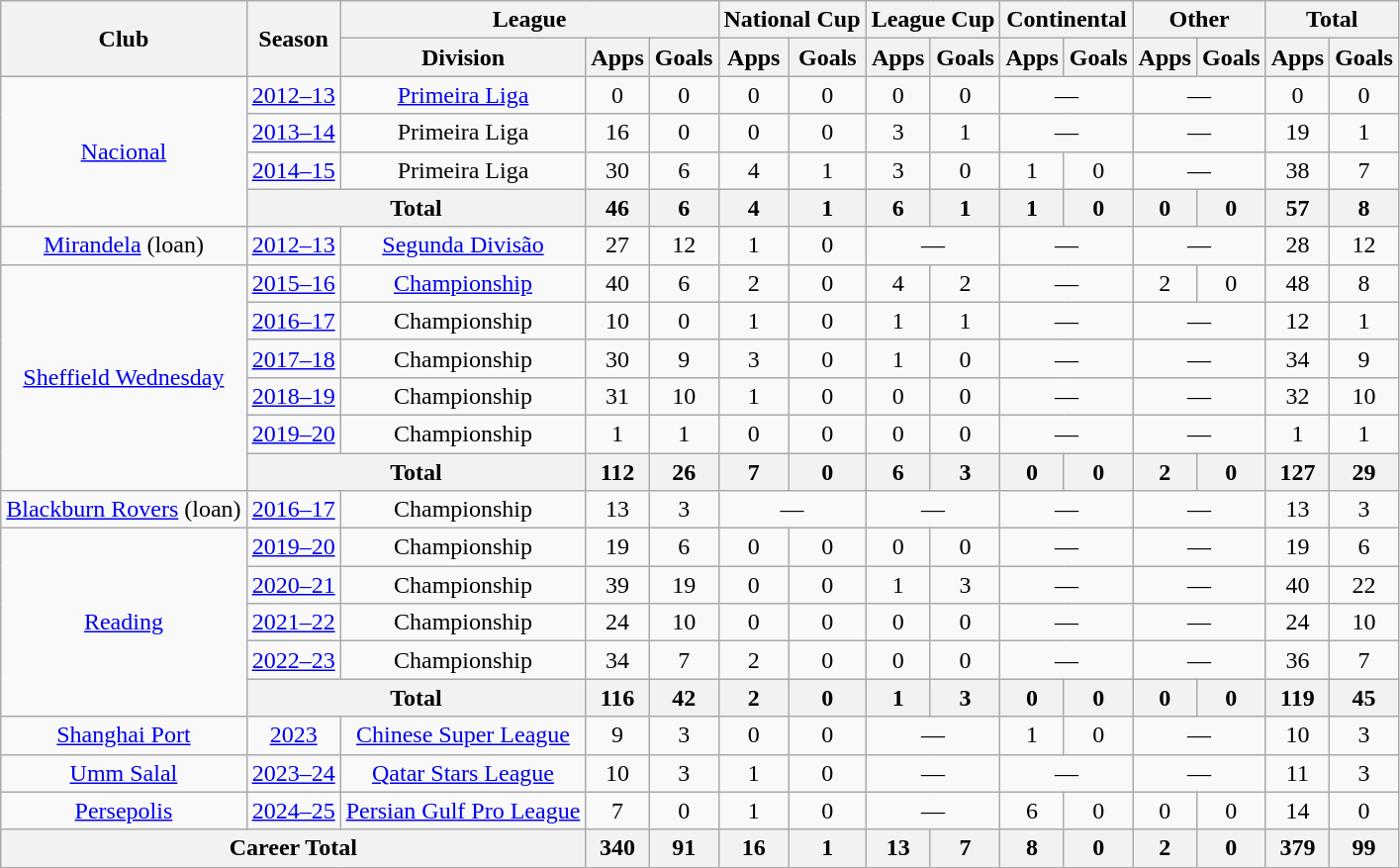<table class="wikitable" style="text-align: center">
<tr>
<th rowspan="2">Club</th>
<th rowspan="2">Season</th>
<th colspan="3">League</th>
<th colspan="2">National Cup</th>
<th colspan="2">League Cup</th>
<th colspan="2">Continental</th>
<th colspan="2">Other</th>
<th colspan="2">Total</th>
</tr>
<tr>
<th>Division</th>
<th>Apps</th>
<th>Goals</th>
<th>Apps</th>
<th>Goals</th>
<th>Apps</th>
<th>Goals</th>
<th>Apps</th>
<th>Goals</th>
<th>Apps</th>
<th>Goals</th>
<th>Apps</th>
<th>Goals</th>
</tr>
<tr>
<td rowspan="4"><a href='#'>Nacional</a></td>
<td><a href='#'>2012–13</a></td>
<td><a href='#'>Primeira Liga</a></td>
<td>0</td>
<td>0</td>
<td>0</td>
<td>0</td>
<td>0</td>
<td>0</td>
<td colspan="2">—</td>
<td colspan="2">—</td>
<td>0</td>
<td>0</td>
</tr>
<tr>
<td><a href='#'>2013–14</a></td>
<td>Primeira Liga</td>
<td>16</td>
<td>0</td>
<td>0</td>
<td>0</td>
<td>3</td>
<td>1</td>
<td colspan="2">—</td>
<td colspan="2">—</td>
<td>19</td>
<td>1</td>
</tr>
<tr>
<td><a href='#'>2014–15</a></td>
<td>Primeira Liga</td>
<td>30</td>
<td>6</td>
<td>4</td>
<td>1</td>
<td>3</td>
<td>0</td>
<td>1</td>
<td>0</td>
<td colspan="2">—</td>
<td>38</td>
<td>7</td>
</tr>
<tr>
<th colspan="2">Total</th>
<th>46</th>
<th>6</th>
<th>4</th>
<th>1</th>
<th>6</th>
<th>1</th>
<th>1</th>
<th>0</th>
<th>0</th>
<th>0</th>
<th>57</th>
<th>8</th>
</tr>
<tr>
<td><a href='#'>Mirandela</a> (loan)</td>
<td><a href='#'>2012–13</a></td>
<td><a href='#'>Segunda Divisão</a></td>
<td>27</td>
<td>12</td>
<td>1</td>
<td>0</td>
<td colspan="2">—</td>
<td colspan="2">—</td>
<td colspan="2">—</td>
<td>28</td>
<td>12</td>
</tr>
<tr>
<td rowspan="6"><a href='#'>Sheffield Wednesday</a></td>
<td><a href='#'>2015–16</a></td>
<td><a href='#'>Championship</a></td>
<td>40</td>
<td>6</td>
<td>2</td>
<td>0</td>
<td>4</td>
<td>2</td>
<td colspan="2">—</td>
<td>2</td>
<td>0</td>
<td>48</td>
<td>8</td>
</tr>
<tr>
<td><a href='#'>2016–17</a></td>
<td>Championship</td>
<td>10</td>
<td>0</td>
<td>1</td>
<td>0</td>
<td>1</td>
<td>1</td>
<td colspan="2">—</td>
<td colspan="2">—</td>
<td>12</td>
<td>1</td>
</tr>
<tr>
<td><a href='#'>2017–18</a></td>
<td>Championship</td>
<td>30</td>
<td>9</td>
<td>3</td>
<td>0</td>
<td>1</td>
<td>0</td>
<td colspan="2">—</td>
<td colspan="2">—</td>
<td>34</td>
<td>9</td>
</tr>
<tr>
<td><a href='#'>2018–19</a></td>
<td>Championship</td>
<td>31</td>
<td>10</td>
<td>1</td>
<td>0</td>
<td>0</td>
<td>0</td>
<td colspan="2">—</td>
<td colspan="2">—</td>
<td>32</td>
<td>10</td>
</tr>
<tr>
<td><a href='#'>2019–20</a></td>
<td>Championship</td>
<td>1</td>
<td>1</td>
<td>0</td>
<td>0</td>
<td>0</td>
<td>0</td>
<td colspan="2">—</td>
<td colspan="2">—</td>
<td>1</td>
<td>1</td>
</tr>
<tr>
<th colspan="2">Total</th>
<th>112</th>
<th>26</th>
<th>7</th>
<th>0</th>
<th>6</th>
<th>3</th>
<th>0</th>
<th>0</th>
<th>2</th>
<th>0</th>
<th>127</th>
<th>29</th>
</tr>
<tr>
<td><a href='#'>Blackburn Rovers</a> (loan)</td>
<td><a href='#'>2016–17</a></td>
<td>Championship</td>
<td>13</td>
<td>3</td>
<td colspan=2>—</td>
<td colspan=2>—</td>
<td colspan=2>—</td>
<td colspan=2>—</td>
<td>13</td>
<td>3</td>
</tr>
<tr>
<td rowspan="5"><a href='#'>Reading</a></td>
<td><a href='#'>2019–20</a></td>
<td>Championship</td>
<td>19</td>
<td>6</td>
<td>0</td>
<td>0</td>
<td>0</td>
<td>0</td>
<td colspan="2">—</td>
<td colspan="2">—</td>
<td>19</td>
<td>6</td>
</tr>
<tr>
<td><a href='#'>2020–21</a></td>
<td>Championship</td>
<td>39</td>
<td>19</td>
<td>0</td>
<td>0</td>
<td>1</td>
<td>3</td>
<td colspan="2">—</td>
<td colspan="2">—</td>
<td>40</td>
<td>22</td>
</tr>
<tr>
<td><a href='#'>2021–22</a></td>
<td>Championship</td>
<td>24</td>
<td>10</td>
<td>0</td>
<td>0</td>
<td>0</td>
<td>0</td>
<td colspan="2">—</td>
<td colspan="2">—</td>
<td>24</td>
<td>10</td>
</tr>
<tr>
<td><a href='#'>2022–23</a></td>
<td>Championship</td>
<td>34</td>
<td>7</td>
<td>2</td>
<td>0</td>
<td>0</td>
<td>0</td>
<td colspan="2">—</td>
<td colspan="2">—</td>
<td>36</td>
<td>7</td>
</tr>
<tr>
<th colspan="2">Total</th>
<th>116</th>
<th>42</th>
<th>2</th>
<th>0</th>
<th>1</th>
<th>3</th>
<th>0</th>
<th>0</th>
<th>0</th>
<th>0</th>
<th>119</th>
<th>45</th>
</tr>
<tr>
<td><a href='#'>Shanghai Port</a></td>
<td><a href='#'>2023</a></td>
<td><a href='#'>Chinese Super League</a></td>
<td>9</td>
<td>3</td>
<td>0</td>
<td>0</td>
<td colspan=2>—</td>
<td>1</td>
<td>0</td>
<td colspan=2>—</td>
<td>10</td>
<td>3</td>
</tr>
<tr>
<td><a href='#'>Umm Salal</a></td>
<td><a href='#'>2023–24</a></td>
<td><a href='#'>Qatar Stars League</a></td>
<td>10</td>
<td>3</td>
<td>1</td>
<td>0</td>
<td colspan=2>—</td>
<td colspan=2>—</td>
<td colspan=2>—</td>
<td>11</td>
<td>3</td>
</tr>
<tr>
<td><a href='#'>Persepolis</a></td>
<td><a href='#'>2024–25</a></td>
<td><a href='#'>Persian Gulf Pro League</a></td>
<td>7</td>
<td>0</td>
<td>1</td>
<td>0</td>
<td colspan=2>—</td>
<td>6</td>
<td>0</td>
<td>0</td>
<td>0</td>
<td>14</td>
<td>0</td>
</tr>
<tr>
<th colspan="3">Career Total</th>
<th>340</th>
<th>91</th>
<th>16</th>
<th>1</th>
<th>13</th>
<th>7</th>
<th>8</th>
<th>0</th>
<th>2</th>
<th>0</th>
<th>379</th>
<th>99</th>
</tr>
</table>
